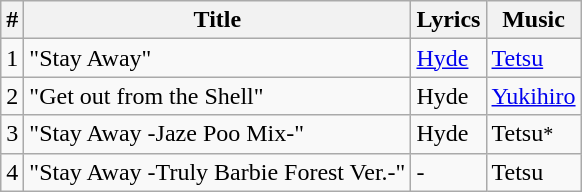<table class="wikitable">
<tr>
<th>#</th>
<th>Title</th>
<th>Lyrics</th>
<th>Music</th>
</tr>
<tr>
<td>1</td>
<td>"Stay Away"</td>
<td><a href='#'>Hyde</a></td>
<td><a href='#'>Tetsu</a></td>
</tr>
<tr>
<td>2</td>
<td>"Get out from the Shell"</td>
<td>Hyde</td>
<td><a href='#'>Yukihiro</a></td>
</tr>
<tr>
<td>3</td>
<td>"Stay Away -Jaze Poo Mix-"</td>
<td>Hyde</td>
<td>Tetsu<small>*</small></td>
</tr>
<tr>
<td>4</td>
<td>"Stay Away -Truly Barbie Forest Ver.-"</td>
<td>‐</td>
<td>Tetsu</td>
</tr>
</table>
